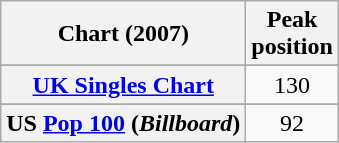<table class="wikitable sortable plainrowheaders">
<tr>
<th scope="col">Chart (2007)</th>
<th scope="col">Peak<br>position</th>
</tr>
<tr>
</tr>
<tr>
<th scope="row"><a href='#'>UK Singles Chart</a></th>
<td align="center">130</td>
</tr>
<tr>
</tr>
<tr>
</tr>
<tr>
</tr>
<tr>
<th scope="row">US <a href='#'>Pop 100</a> (<em>Billboard</em>)</th>
<td align="center">92</td>
</tr>
</table>
